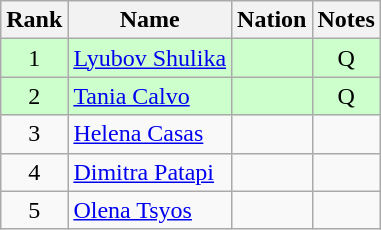<table class="wikitable sortable" style="text-align:center">
<tr>
<th>Rank</th>
<th>Name</th>
<th>Nation</th>
<th>Notes</th>
</tr>
<tr bgcolor=ccffcc>
<td>1</td>
<td align=left><a href='#'>Lyubov Shulika</a></td>
<td align=left></td>
<td>Q</td>
</tr>
<tr bgcolor=ccffcc>
<td>2</td>
<td align=left><a href='#'>Tania Calvo</a></td>
<td align=left></td>
<td>Q</td>
</tr>
<tr>
<td>3</td>
<td align=left><a href='#'>Helena Casas</a></td>
<td align=left></td>
<td></td>
</tr>
<tr>
<td>4</td>
<td align=left><a href='#'>Dimitra Patapi</a></td>
<td align=left></td>
<td></td>
</tr>
<tr>
<td>5</td>
<td align=left><a href='#'>Olena Tsyos</a></td>
<td align=left></td>
<td></td>
</tr>
</table>
